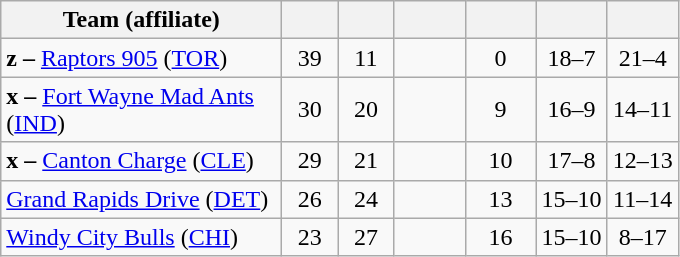<table class="wikitable" style="text-align:center">
<tr>
<th style="width:180px">Team (affiliate)</th>
<th style="width:30px"></th>
<th style="width:30px"></th>
<th style="width:40px"></th>
<th style="width:40px"></th>
<th style="width:40px"></th>
<th style="width:40px"></th>
</tr>
<tr>
<td align=left><strong>z –</strong> <a href='#'>Raptors 905</a> (<a href='#'>TOR</a>)</td>
<td>39</td>
<td>11</td>
<td></td>
<td>0</td>
<td>18–7</td>
<td>21–4</td>
</tr>
<tr>
<td align=left><strong>x –</strong> <a href='#'>Fort Wayne Mad Ants</a> (<a href='#'>IND</a>)</td>
<td>30</td>
<td>20</td>
<td></td>
<td>9</td>
<td>16–9</td>
<td>14–11</td>
</tr>
<tr>
<td align=left><strong>x –</strong> <a href='#'>Canton Charge</a> (<a href='#'>CLE</a>)</td>
<td>29</td>
<td>21</td>
<td></td>
<td>10</td>
<td>17–8</td>
<td>12–13</td>
</tr>
<tr>
<td align=left><a href='#'>Grand Rapids Drive</a> (<a href='#'>DET</a>)</td>
<td>26</td>
<td>24</td>
<td></td>
<td>13</td>
<td>15–10</td>
<td>11–14</td>
</tr>
<tr>
<td align=left><a href='#'>Windy City Bulls</a> (<a href='#'>CHI</a>)</td>
<td>23</td>
<td>27</td>
<td></td>
<td>16</td>
<td>15–10</td>
<td>8–17</td>
</tr>
</table>
